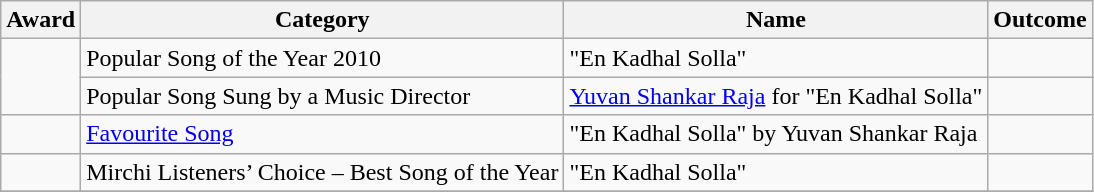<table class="wikitable">
<tr>
<th>Award</th>
<th>Category</th>
<th>Name</th>
<th>Outcome</th>
</tr>
<tr>
<td rowspan="2"></td>
<td>Popular Song of the Year 2010</td>
<td>"En Kadhal Solla"</td>
<td></td>
</tr>
<tr>
<td>Popular Song Sung by a Music Director</td>
<td><a href='#'>Yuvan Shankar Raja</a> for "En Kadhal Solla"</td>
<td></td>
</tr>
<tr>
<td></td>
<td><a href='#'>Favourite Song</a></td>
<td>"En Kadhal Solla" by Yuvan Shankar Raja</td>
<td></td>
</tr>
<tr>
<td></td>
<td>Mirchi Listeners’ Choice – Best Song of the Year</td>
<td>"En Kadhal Solla"</td>
<td></td>
</tr>
<tr>
</tr>
</table>
